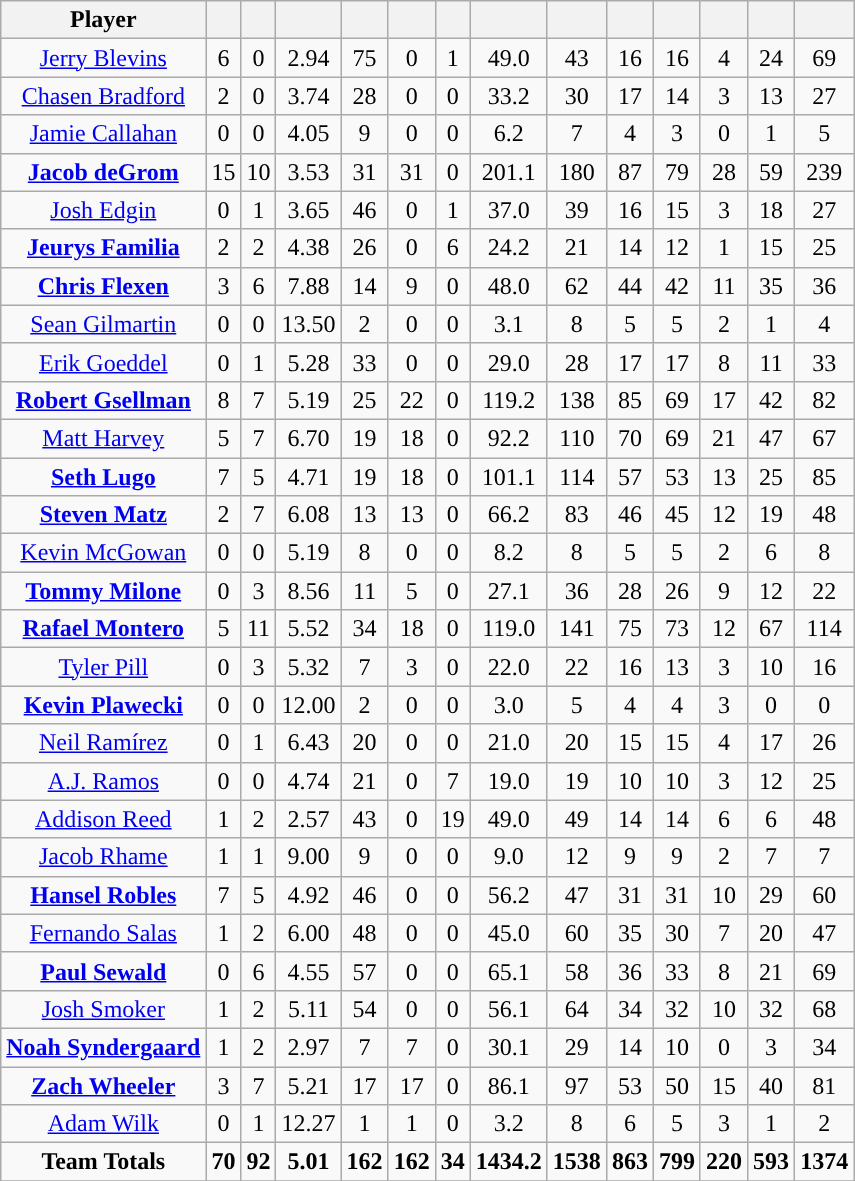<table class="wikitable sortable" style="text-align:center;">
<tr>
<th>Player</th>
<th></th>
<th></th>
<th></th>
<th></th>
<th></th>
<th></th>
<th></th>
<th></th>
<th></th>
<th></th>
<th></th>
<th></th>
<th></th>
</tr>
<tr>
<td><a href='#'>Jerry Blevins</a></td>
<td>6</td>
<td>0</td>
<td>2.94</td>
<td>75</td>
<td>0</td>
<td>1</td>
<td>49.0</td>
<td>43</td>
<td>16</td>
<td>16</td>
<td>4</td>
<td>24</td>
<td>69</td>
</tr>
<tr>
<td><a href='#'>Chasen Bradford</a></td>
<td>2</td>
<td>0</td>
<td>3.74</td>
<td>28</td>
<td>0</td>
<td>0</td>
<td>33.2</td>
<td>30</td>
<td>17</td>
<td>14</td>
<td>3</td>
<td>13</td>
<td>27</td>
</tr>
<tr>
<td><a href='#'>Jamie Callahan</a></td>
<td>0</td>
<td>0</td>
<td>4.05</td>
<td>9</td>
<td>0</td>
<td>0</td>
<td>6.2</td>
<td>7</td>
<td>4</td>
<td>3</td>
<td>0</td>
<td>1</td>
<td>5</td>
</tr>
<tr>
<td><strong><a href='#'>Jacob deGrom</a></strong></td>
<td>15</td>
<td>10</td>
<td>3.53</td>
<td>31</td>
<td>31</td>
<td>0</td>
<td>201.1</td>
<td>180</td>
<td>87</td>
<td>79</td>
<td>28</td>
<td>59</td>
<td>239</td>
</tr>
<tr>
<td><a href='#'>Josh Edgin</a></td>
<td>0</td>
<td>1</td>
<td>3.65</td>
<td>46</td>
<td>0</td>
<td>1</td>
<td>37.0</td>
<td>39</td>
<td>16</td>
<td>15</td>
<td>3</td>
<td>18</td>
<td>27</td>
</tr>
<tr>
<td><strong><a href='#'>Jeurys Familia</a></strong></td>
<td>2</td>
<td>2</td>
<td>4.38</td>
<td>26</td>
<td>0</td>
<td>6</td>
<td>24.2</td>
<td>21</td>
<td>14</td>
<td>12</td>
<td>1</td>
<td>15</td>
<td>25</td>
</tr>
<tr>
<td><strong><a href='#'>Chris Flexen</a></strong></td>
<td>3</td>
<td>6</td>
<td>7.88</td>
<td>14</td>
<td>9</td>
<td>0</td>
<td>48.0</td>
<td>62</td>
<td>44</td>
<td>42</td>
<td>11</td>
<td>35</td>
<td>36</td>
</tr>
<tr>
<td><a href='#'>Sean Gilmartin</a></td>
<td>0</td>
<td>0</td>
<td>13.50</td>
<td>2</td>
<td>0</td>
<td>0</td>
<td>3.1</td>
<td>8</td>
<td>5</td>
<td>5</td>
<td>2</td>
<td>1</td>
<td>4</td>
</tr>
<tr>
<td><a href='#'>Erik Goeddel</a></td>
<td>0</td>
<td>1</td>
<td>5.28</td>
<td>33</td>
<td>0</td>
<td>0</td>
<td>29.0</td>
<td>28</td>
<td>17</td>
<td>17</td>
<td>8</td>
<td>11</td>
<td>33</td>
</tr>
<tr>
<td><strong><a href='#'>Robert Gsellman</a></strong></td>
<td>8</td>
<td>7</td>
<td>5.19</td>
<td>25</td>
<td>22</td>
<td>0</td>
<td>119.2</td>
<td>138</td>
<td>85</td>
<td>69</td>
<td>17</td>
<td>42</td>
<td>82</td>
</tr>
<tr>
<td><a href='#'>Matt Harvey</a></td>
<td>5</td>
<td>7</td>
<td>6.70</td>
<td>19</td>
<td>18</td>
<td>0</td>
<td>92.2</td>
<td>110</td>
<td>70</td>
<td>69</td>
<td>21</td>
<td>47</td>
<td>67</td>
</tr>
<tr>
<td><strong><a href='#'>Seth Lugo</a></strong></td>
<td>7</td>
<td>5</td>
<td>4.71</td>
<td>19</td>
<td>18</td>
<td>0</td>
<td>101.1</td>
<td>114</td>
<td>57</td>
<td>53</td>
<td>13</td>
<td>25</td>
<td>85</td>
</tr>
<tr>
<td><strong><a href='#'>Steven Matz</a></strong></td>
<td>2</td>
<td>7</td>
<td>6.08</td>
<td>13</td>
<td>13</td>
<td>0</td>
<td>66.2</td>
<td>83</td>
<td>46</td>
<td>45</td>
<td>12</td>
<td>19</td>
<td>48</td>
</tr>
<tr>
<td><a href='#'>Kevin McGowan</a></td>
<td>0</td>
<td>0</td>
<td>5.19</td>
<td>8</td>
<td>0</td>
<td>0</td>
<td>8.2</td>
<td>8</td>
<td>5</td>
<td>5</td>
<td>2</td>
<td>6</td>
<td>8</td>
</tr>
<tr>
<td><strong><a href='#'>Tommy Milone</a></strong></td>
<td>0</td>
<td>3</td>
<td>8.56</td>
<td>11</td>
<td>5</td>
<td>0</td>
<td>27.1</td>
<td>36</td>
<td>28</td>
<td>26</td>
<td>9</td>
<td>12</td>
<td>22</td>
</tr>
<tr>
<td><strong><a href='#'>Rafael Montero</a></strong></td>
<td>5</td>
<td>11</td>
<td>5.52</td>
<td>34</td>
<td>18</td>
<td>0</td>
<td>119.0</td>
<td>141</td>
<td>75</td>
<td>73</td>
<td>12</td>
<td>67</td>
<td>114</td>
</tr>
<tr>
<td><a href='#'>Tyler Pill</a></td>
<td>0</td>
<td>3</td>
<td>5.32</td>
<td>7</td>
<td>3</td>
<td>0</td>
<td>22.0</td>
<td>22</td>
<td>16</td>
<td>13</td>
<td>3</td>
<td>10</td>
<td>16</td>
</tr>
<tr>
<td><strong><a href='#'>Kevin Plawecki</a></strong></td>
<td>0</td>
<td>0</td>
<td>12.00</td>
<td>2</td>
<td>0</td>
<td>0</td>
<td>3.0</td>
<td>5</td>
<td>4</td>
<td>4</td>
<td>3</td>
<td>0</td>
<td>0</td>
</tr>
<tr>
<td><a href='#'>Neil Ramírez</a></td>
<td>0</td>
<td>1</td>
<td>6.43</td>
<td>20</td>
<td>0</td>
<td>0</td>
<td>21.0</td>
<td>20</td>
<td>15</td>
<td>15</td>
<td>4</td>
<td>17</td>
<td>26</td>
</tr>
<tr>
<td><a href='#'>A.J. Ramos</a></td>
<td>0</td>
<td>0</td>
<td>4.74</td>
<td>21</td>
<td>0</td>
<td>7</td>
<td>19.0</td>
<td>19</td>
<td>10</td>
<td>10</td>
<td>3</td>
<td>12</td>
<td>25</td>
</tr>
<tr>
<td><a href='#'>Addison Reed</a></td>
<td>1</td>
<td>2</td>
<td>2.57</td>
<td>43</td>
<td>0</td>
<td>19</td>
<td>49.0</td>
<td>49</td>
<td>14</td>
<td>14</td>
<td>6</td>
<td>6</td>
<td>48</td>
</tr>
<tr>
<td><a href='#'>Jacob Rhame</a></td>
<td>1</td>
<td>1</td>
<td>9.00</td>
<td>9</td>
<td>0</td>
<td>0</td>
<td>9.0</td>
<td>12</td>
<td>9</td>
<td>9</td>
<td>2</td>
<td>7</td>
<td>7</td>
</tr>
<tr>
<td><strong><a href='#'>Hansel Robles</a></strong></td>
<td>7</td>
<td>5</td>
<td>4.92</td>
<td>46</td>
<td>0</td>
<td>0</td>
<td>56.2</td>
<td>47</td>
<td>31</td>
<td>31</td>
<td>10</td>
<td>29</td>
<td>60</td>
</tr>
<tr>
<td><a href='#'>Fernando Salas</a></td>
<td>1</td>
<td>2</td>
<td>6.00</td>
<td>48</td>
<td>0</td>
<td>0</td>
<td>45.0</td>
<td>60</td>
<td>35</td>
<td>30</td>
<td>7</td>
<td>20</td>
<td>47</td>
</tr>
<tr>
<td><strong><a href='#'>Paul Sewald</a></strong></td>
<td>0</td>
<td>6</td>
<td>4.55</td>
<td>57</td>
<td>0</td>
<td>0</td>
<td>65.1</td>
<td>58</td>
<td>36</td>
<td>33</td>
<td>8</td>
<td>21</td>
<td>69</td>
</tr>
<tr>
<td><a href='#'>Josh Smoker</a></td>
<td>1</td>
<td>2</td>
<td>5.11</td>
<td>54</td>
<td>0</td>
<td>0</td>
<td>56.1</td>
<td>64</td>
<td>34</td>
<td>32</td>
<td>10</td>
<td>32</td>
<td>68</td>
</tr>
<tr>
<td><strong><a href='#'>Noah Syndergaard</a></strong></td>
<td>1</td>
<td>2</td>
<td>2.97</td>
<td>7</td>
<td>7</td>
<td>0</td>
<td>30.1</td>
<td>29</td>
<td>14</td>
<td>10</td>
<td>0</td>
<td>3</td>
<td>34</td>
</tr>
<tr>
<td><strong><a href='#'>Zach Wheeler</a></strong></td>
<td>3</td>
<td>7</td>
<td>5.21</td>
<td>17</td>
<td>17</td>
<td>0</td>
<td>86.1</td>
<td>97</td>
<td>53</td>
<td>50</td>
<td>15</td>
<td>40</td>
<td>81</td>
</tr>
<tr>
<td><a href='#'>Adam Wilk</a></td>
<td>0</td>
<td>1</td>
<td>12.27</td>
<td>1</td>
<td>1</td>
<td>0</td>
<td>3.2</td>
<td>8</td>
<td>6</td>
<td>5</td>
<td>3</td>
<td>1</td>
<td>2</td>
</tr>
<tr>
<td><strong>Team Totals</strong></td>
<td><strong>70</strong></td>
<td><strong>92</strong></td>
<td><strong>5.01</strong></td>
<td><strong>162</strong></td>
<td><strong>162</strong></td>
<td><strong>34</strong></td>
<td><strong>1434.2</strong></td>
<td><strong>1538</strong></td>
<td><strong>863</strong></td>
<td><strong>799</strong></td>
<td><strong>220</strong></td>
<td><strong>593</strong></td>
<td><strong>1374</strong></td>
</tr>
<tr class=="sortbottom">
</tr>
</table>
